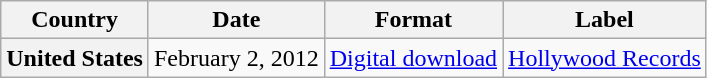<table class="wikitable plainrowheaders">
<tr>
<th scope="col">Country</th>
<th scope="col">Date</th>
<th scope="col">Format</th>
<th scope="col">Label</th>
</tr>
<tr>
<th scope="row">United States</th>
<td>February 2, 2012</td>
<td><a href='#'>Digital download</a></td>
<td><a href='#'>Hollywood Records</a></td>
</tr>
</table>
